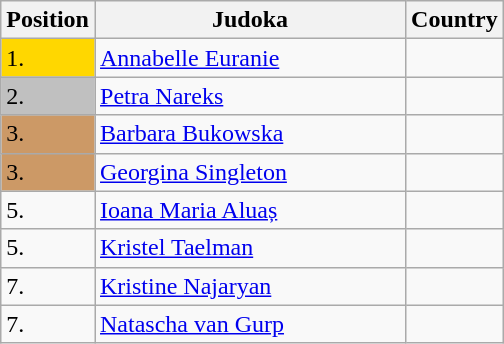<table class=wikitable>
<tr>
<th width=10>Position</th>
<th width=200>Judoka</th>
<th width=10>Country</th>
</tr>
<tr>
<td bgcolor=gold>1.</td>
<td><a href='#'>Annabelle Euranie</a></td>
<td></td>
</tr>
<tr>
<td bgcolor="silver">2.</td>
<td><a href='#'>Petra Nareks</a></td>
<td></td>
</tr>
<tr>
<td bgcolor="CC9966">3.</td>
<td><a href='#'>Barbara Bukowska</a></td>
<td></td>
</tr>
<tr>
<td bgcolor="CC9966">3.</td>
<td><a href='#'>Georgina Singleton</a></td>
<td></td>
</tr>
<tr>
<td>5.</td>
<td><a href='#'>Ioana Maria Aluaș</a></td>
<td></td>
</tr>
<tr>
<td>5.</td>
<td><a href='#'>Kristel Taelman</a></td>
<td></td>
</tr>
<tr>
<td>7.</td>
<td><a href='#'>Kristine Najaryan</a></td>
<td></td>
</tr>
<tr>
<td>7.</td>
<td><a href='#'>Natascha van Gurp</a></td>
<td></td>
</tr>
</table>
